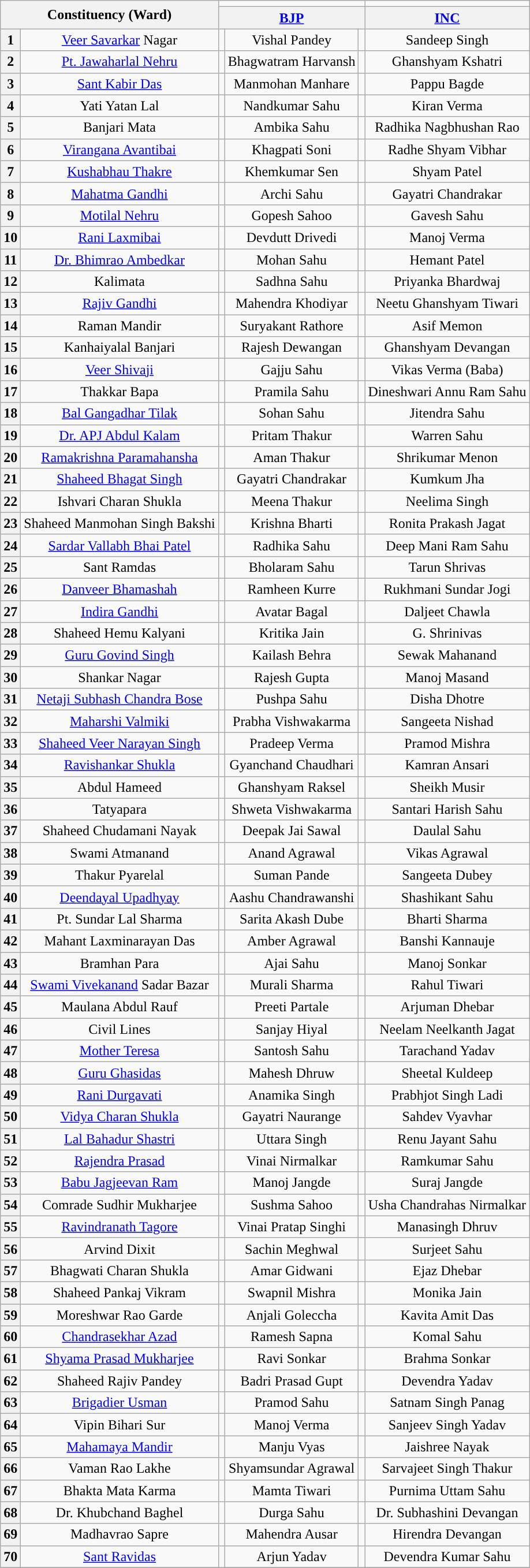<table class="wikitable sortable" style="text-align:center;">
<tr>
<th colspan="2" rowspan="2">Constituency (Ward)</th>
<td colspan="3"></td>
<td colspan="3"></td>
</tr>
<tr>
<th colspan="3" class="wikitable"><a href='#'>BJP</a></th>
<th colspan="3" class="wikitable"><a href='#'>INC</a></th>
</tr>
<tr>
<th>1</th>
<td><a href='#'>Veer Savarkar</a> Nagar</td>
<td></td>
<td>Vishal Pandey</td>
<td></td>
<td>Sandeep Singh</td>
</tr>
<tr>
<th>2</th>
<td><a href='#'>Pt. Jawaharlal Nehru</a></td>
<td></td>
<td>Bhagwatram Harvansh</td>
<td></td>
<td>Ghanshyam Kshatri</td>
</tr>
<tr>
<th>3</th>
<td><a href='#'>Sant Kabir Das</a></td>
<td></td>
<td>Manmohan Manhare</td>
<td></td>
<td>Pappu Bagde</td>
</tr>
<tr>
<th>4</th>
<td>Yati Yatan Lal</td>
<td></td>
<td>Nandkumar Sahu</td>
<td></td>
<td>Kiran Verma</td>
</tr>
<tr>
<th>5</th>
<td>Banjari Mata</td>
<td></td>
<td>Ambika Sahu</td>
<td></td>
<td>Radhika Nagbhushan Rao</td>
</tr>
<tr>
<th>6</th>
<td><a href='#'>Virangana Avantibai</a></td>
<td></td>
<td>Khagpati Soni</td>
<td></td>
<td>Radhe Shyam Vibhar</td>
</tr>
<tr>
<th>7</th>
<td><a href='#'>Kushabhau Thakre</a></td>
<td></td>
<td>Khemkumar Sen</td>
<td></td>
<td>Shyam Patel</td>
</tr>
<tr>
<th>8</th>
<td><a href='#'>Mahatma Gandhi</a></td>
<td></td>
<td>Archi Sahu</td>
<td></td>
<td>Gayatri Chandrakar</td>
</tr>
<tr>
<th>9</th>
<td><a href='#'>Motilal Nehru</a></td>
<td></td>
<td>Gopesh Sahoo</td>
<td></td>
<td>Gavesh Sahu</td>
</tr>
<tr>
<th>10</th>
<td><a href='#'>Rani Laxmibai</a></td>
<td></td>
<td>Devdutt Drivedi</td>
<td></td>
<td>Manoj Verma</td>
</tr>
<tr>
<th>11</th>
<td><a href='#'>Dr. Bhimrao Ambedkar</a></td>
<td></td>
<td>Mohan Sahu</td>
<td></td>
<td>Hemant Patel</td>
</tr>
<tr>
<th>12</th>
<td>Kalimata</td>
<td></td>
<td>Sadhna Sahu</td>
<td></td>
<td>Priyanka Bhardwaj</td>
</tr>
<tr>
<th>13</th>
<td><a href='#'>Rajiv Gandhi</a></td>
<td></td>
<td>Mahendra Khodiyar</td>
<td></td>
<td>Neetu Ghanshyam Tiwari</td>
</tr>
<tr>
<th>14</th>
<td>Raman Mandir</td>
<td></td>
<td>Suryakant Rathore</td>
<td></td>
<td>Asif Memon</td>
</tr>
<tr>
<th>15</th>
<td>Kanhaiyalal Banjari</td>
<td></td>
<td>Rajesh Dewangan</td>
<td></td>
<td>Ghanshyam Devangan</td>
</tr>
<tr>
<th>16</th>
<td><a href='#'>Veer Shivaji</a></td>
<td></td>
<td>Gajju Sahu</td>
<td></td>
<td>Vikas Verma (Baba)</td>
</tr>
<tr>
<th>17</th>
<td>Thakkar Bapa</td>
<td></td>
<td>Pramila Sahu</td>
<td></td>
<td>Dineshwari Annu Ram Sahu</td>
</tr>
<tr>
<th>18</th>
<td><a href='#'>Bal Gangadhar Tilak</a></td>
<td></td>
<td>Sohan Sahu</td>
<td></td>
<td>Jitendra Sahu</td>
</tr>
<tr>
<th>19</th>
<td><a href='#'>Dr. APJ Abdul Kalam</a></td>
<td></td>
<td>Pritam Thakur</td>
<td></td>
<td>Warren Sahu</td>
</tr>
<tr>
<th>20</th>
<td><a href='#'>Ramakrishna Paramahansha</a></td>
<td></td>
<td>Aman Thakur</td>
<td></td>
<td>Shrikumar Menon</td>
</tr>
<tr>
<th>21</th>
<td><a href='#'>Shaheed Bhagat Singh</a></td>
<td></td>
<td>Gayatri Chandrakar</td>
<td></td>
<td>Kumkum Jha</td>
</tr>
<tr>
<th>22</th>
<td>Ishvari Charan Shukla</td>
<td></td>
<td>Meena Thakur</td>
<td></td>
<td>Neelima Singh</td>
</tr>
<tr>
<th>23</th>
<td>Shaheed Manmohan Singh Bakshi</td>
<td></td>
<td>Krishna Bharti</td>
<td></td>
<td>Ronita Prakash Jagat</td>
</tr>
<tr>
<th>24</th>
<td><a href='#'>Sardar Vallabh Bhai Patel</a></td>
<td></td>
<td>Radhika Sahu</td>
<td></td>
<td>Deep Mani Ram Sahu</td>
</tr>
<tr>
<th>25</th>
<td>Sant Ramdas</td>
<td></td>
<td>Bholaram Sahu</td>
<td></td>
<td>Tarun Shrivas</td>
</tr>
<tr>
<th>26</th>
<td><a href='#'>Danveer Bhamashah</a></td>
<td></td>
<td>Ramheen Kurre</td>
<td></td>
<td>Rukhmani Sundar Jogi</td>
</tr>
<tr>
<th>27</th>
<td><a href='#'>Indira Gandhi</a></td>
<td></td>
<td>Avatar Bagal</td>
<td></td>
<td>Daljeet Chawla</td>
</tr>
<tr>
<th>28</th>
<td>Shaheed Hemu Kalyani</td>
<td></td>
<td>Kritika Jain</td>
<td></td>
<td>G. Shrinivas</td>
</tr>
<tr>
<th>29</th>
<td><a href='#'>Guru Govind Singh</a></td>
<td></td>
<td>Kailash Behra</td>
<td></td>
<td>Sewak Mahanand</td>
</tr>
<tr>
<th>30</th>
<td>Shankar Nagar</td>
<td></td>
<td>Rajesh Gupta</td>
<td></td>
<td>Manoj Masand</td>
</tr>
<tr>
<th>31</th>
<td><a href='#'>Netaji Subhash Chandra Bose</a></td>
<td></td>
<td>Pushpa Sahu</td>
<td></td>
<td>Disha Dhotre</td>
</tr>
<tr>
<th>32</th>
<td><a href='#'>Maharshi Valmiki</a></td>
<td></td>
<td>Prabha Vishwakarma</td>
<td></td>
<td>Sangeeta Nishad</td>
</tr>
<tr>
<th>33</th>
<td><a href='#'>Shaheed Veer Narayan Singh</a></td>
<td></td>
<td>Pradeep Verma</td>
<td></td>
<td>Pramod Mishra</td>
</tr>
<tr>
<th>34</th>
<td><a href='#'>Ravishankar Shukla</a></td>
<td></td>
<td>Gyanchand Chaudhari</td>
<td></td>
<td>Kamran Ansari</td>
</tr>
<tr>
<th>35</th>
<td>Abdul Hameed</td>
<td></td>
<td>Ghanshyam Raksel</td>
<td></td>
<td>Sheikh Musir</td>
</tr>
<tr>
<th>36</th>
<td>Tatyapara</td>
<td></td>
<td>Shweta Vishwakarma</td>
<td></td>
<td>Santari Harish Sahu</td>
</tr>
<tr>
<th>37</th>
<td>Shaheed Chudamani Nayak</td>
<td></td>
<td>Deepak Jai Sawal</td>
<td></td>
<td>Daulal Sahu</td>
</tr>
<tr>
<th>38</th>
<td>Swami Atmanand</td>
<td></td>
<td>Anand Agrawal</td>
<td></td>
<td>Vikas Agrawal</td>
</tr>
<tr>
<th>39</th>
<td>Thakur Pyarelal</td>
<td></td>
<td>Suman Pande</td>
<td></td>
<td>Sangeeta Dubey</td>
</tr>
<tr>
<th>40</th>
<td><a href='#'>Deendayal Upadhyay</a></td>
<td></td>
<td>Aashu Chandrawanshi</td>
<td></td>
<td>Shashikant Sahu</td>
</tr>
<tr>
<th>41</th>
<td>Pt. Sundar Lal Sharma</td>
<td></td>
<td>Sarita Akash Dube</td>
<td></td>
<td>Bharti Sharma</td>
</tr>
<tr>
<th>42</th>
<td>Mahant Laxminarayan Das</td>
<td></td>
<td>Amber Agrawal</td>
<td></td>
<td>Banshi Kannauje</td>
</tr>
<tr>
<th>43</th>
<td>Bramhan Para</td>
<td></td>
<td>Ajai Sahu</td>
<td></td>
<td>Manoj Sonkar</td>
</tr>
<tr>
<th>44</th>
<td><a href='#'>Swami Vivekanand</a> Sadar Bazar</td>
<td></td>
<td>Murali Sharma</td>
<td></td>
<td>Rahul Tiwari</td>
</tr>
<tr>
<th>45</th>
<td>Maulana Abdul Rauf</td>
<td></td>
<td>Preeti Partale</td>
<td></td>
<td>Arjuman Dhebar</td>
</tr>
<tr>
<th>46</th>
<td>Civil Lines</td>
<td></td>
<td>Sanjay Hiyal</td>
<td></td>
<td>Neelam Neelkanth Jagat</td>
</tr>
<tr>
<th>47</th>
<td><a href='#'>Mother Teresa</a></td>
<td></td>
<td>Santosh Sahu</td>
<td></td>
<td>Tarachand Yadav</td>
</tr>
<tr>
<th>48</th>
<td><a href='#'>Guru Ghasidas</a></td>
<td></td>
<td>Mahesh Dhruw</td>
<td></td>
<td>Sheetal Kuldeep</td>
</tr>
<tr>
<th>49</th>
<td><a href='#'>Rani Durgavati</a></td>
<td></td>
<td>Anamika Singh</td>
<td></td>
<td>Prabhjot Singh Ladi</td>
</tr>
<tr>
<th>50</th>
<td><a href='#'>Vidya Charan Shukla</a></td>
<td></td>
<td>Gayatri Naurange</td>
<td></td>
<td>Sahdev Vyavhar</td>
</tr>
<tr>
<th>51</th>
<td><a href='#'>Lal Bahadur Shastri</a></td>
<td></td>
<td>Uttara Singh</td>
<td></td>
<td>Renu Jayant Sahu</td>
</tr>
<tr>
<th>52</th>
<td><a href='#'>Rajendra Prasad</a></td>
<td></td>
<td>Vinai Nirmalkar</td>
<td></td>
<td>Ramkumar Sahu</td>
</tr>
<tr>
<th>53</th>
<td><a href='#'>Babu Jagjeevan Ram</a></td>
<td></td>
<td>Manoj Jangde</td>
<td></td>
<td>Suraj Jangde</td>
</tr>
<tr>
<th>54</th>
<td>Comrade Sudhir Mukharjee</td>
<td></td>
<td>Sushma Sahoo</td>
<td></td>
<td>Usha Chandrahas Nirmalkar</td>
</tr>
<tr>
<th>55</th>
<td><a href='#'>Ravindranath Tagore</a></td>
<td></td>
<td>Vinai Pratap Singhi</td>
<td></td>
<td>Manasingh Dhruv</td>
</tr>
<tr>
<th>56</th>
<td>Arvind Dixit</td>
<td></td>
<td>Sachin Meghwal</td>
<td></td>
<td>Surjeet Sahu</td>
</tr>
<tr>
<th>57</th>
<td>Bhagwati Charan Shukla</td>
<td></td>
<td>Amar Gidwani</td>
<td></td>
<td>Ejaz Dhebar</td>
</tr>
<tr>
<th>58</th>
<td>Shaheed Pankaj Vikram</td>
<td></td>
<td>Swapnil Mishra</td>
<td></td>
<td>Monika Jain</td>
</tr>
<tr>
<th>59</th>
<td>Moreshwar Rao Garde</td>
<td></td>
<td>Anjali Goleccha</td>
<td></td>
<td>Kavita Amit Das</td>
</tr>
<tr>
<th>60</th>
<td><a href='#'>Chandrasekhar Azad</a></td>
<td></td>
<td>Ramesh Sapna</td>
<td></td>
<td>Komal Sahu</td>
</tr>
<tr>
<th>61</th>
<td><a href='#'>Shyama Prasad Mukharjee</a></td>
<td></td>
<td>Ravi Sonkar</td>
<td></td>
<td>Brahma Sonkar</td>
</tr>
<tr>
<th>62</th>
<td>Shaheed Rajiv Pandey</td>
<td></td>
<td>Badri Prasad Gupt</td>
<td></td>
<td>Devendra Yadav</td>
</tr>
<tr>
<th>63</th>
<td><a href='#'>Brigadier Usman</a></td>
<td></td>
<td>Pramod Sahu</td>
<td></td>
<td>Satnam Singh Panag</td>
</tr>
<tr>
<th>64</th>
<td>Vipin Bihari Sur</td>
<td></td>
<td>Manoj Verma</td>
<td></td>
<td>Sanjeev Singh Yadav</td>
</tr>
<tr>
<th>65</th>
<td><a href='#'>Mahamaya Mandir</a></td>
<td></td>
<td>Manju Vyas</td>
<td></td>
<td>Jaishree Nayak</td>
</tr>
<tr>
<th>66</th>
<td>Vaman Rao Lakhe</td>
<td></td>
<td>Shyamsundar Agrawal</td>
<td></td>
<td>Sarvajeet Singh Thakur</td>
</tr>
<tr>
<th>67</th>
<td>Bhakta Mata Karma</td>
<td></td>
<td>Mamta Tiwari</td>
<td></td>
<td>Purnima Uttam Sahu</td>
</tr>
<tr>
<th>68</th>
<td>Dr. Khubchand Baghel</td>
<td></td>
<td>Durga Sahu</td>
<td></td>
<td>Dr. Subhashini Devangan</td>
</tr>
<tr>
<th>69</th>
<td>Madhavrao Sapre</td>
<td></td>
<td>Mahendra Ausar</td>
<td></td>
<td>Hirendra Devangan</td>
</tr>
<tr>
<th>70</th>
<td><a href='#'>Sant Ravidas</a></td>
<td></td>
<td>Arjun Yadav</td>
<td></td>
<td>Devendra Kumar Sahu</td>
</tr>
<tr>
</tr>
</table>
